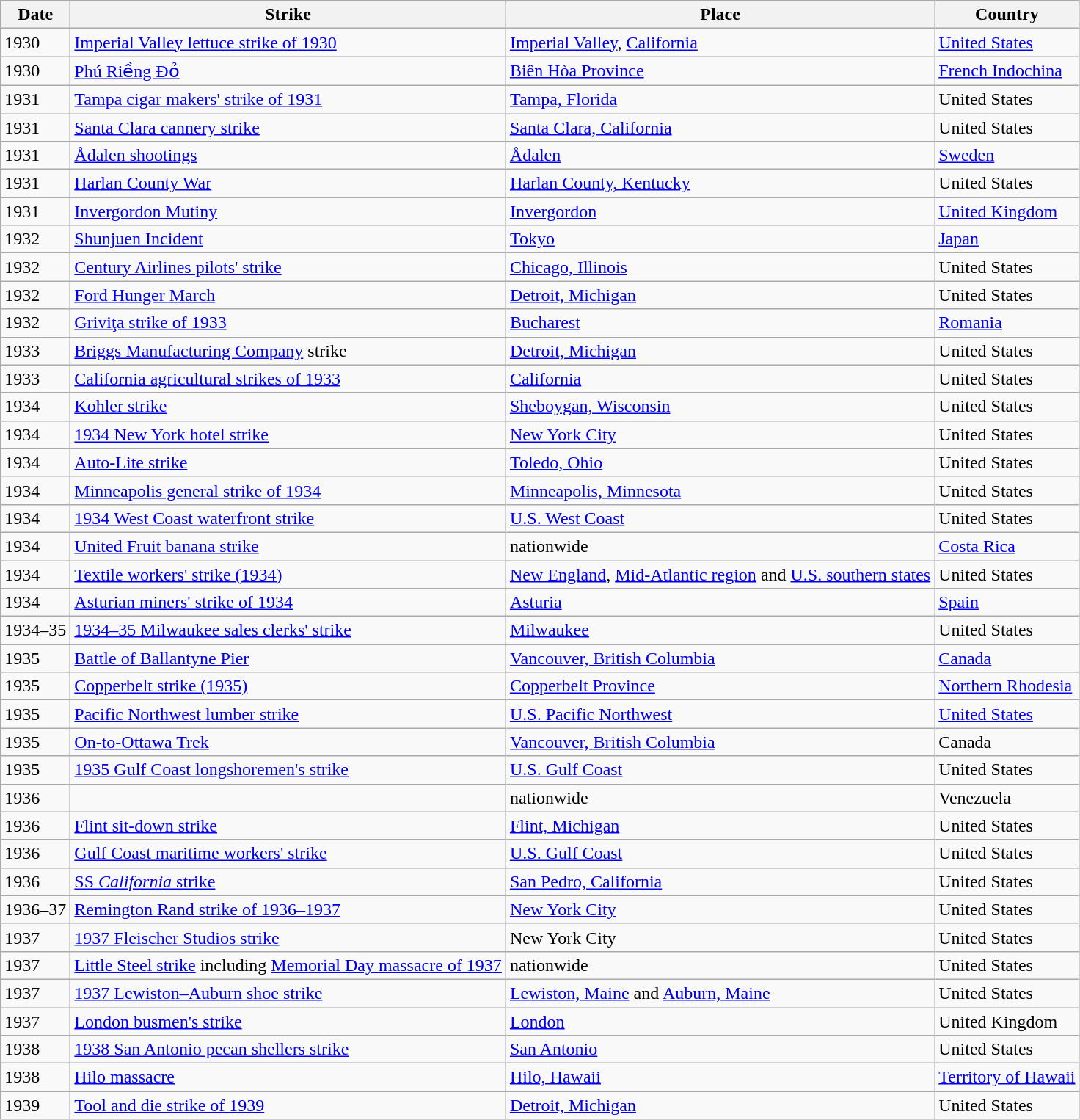<table class="wikitable sortable">
<tr>
<th>Date</th>
<th>Strike</th>
<th>Place</th>
<th>Country</th>
</tr>
<tr>
<td>1930</td>
<td><a href='#'>Imperial Valley lettuce strike of 1930</a></td>
<td><a href='#'>Imperial Valley</a>, <a href='#'>California</a></td>
<td><a href='#'>United States</a></td>
</tr>
<tr>
<td>1930</td>
<td><a href='#'>Phú Riềng Đỏ</a></td>
<td><a href='#'>Biên Hòa Province</a></td>
<td><a href='#'>French Indochina</a></td>
</tr>
<tr>
<td>1931</td>
<td><a href='#'>Tampa cigar makers' strike of 1931</a></td>
<td><a href='#'>Tampa, Florida</a></td>
<td>United States</td>
</tr>
<tr>
<td>1931</td>
<td><a href='#'>Santa Clara cannery strike</a></td>
<td><a href='#'>Santa Clara, California</a></td>
<td>United States</td>
</tr>
<tr>
<td>1931</td>
<td><a href='#'>Ådalen shootings</a></td>
<td><a href='#'>Ådalen</a></td>
<td><a href='#'>Sweden</a></td>
</tr>
<tr>
<td>1931</td>
<td><a href='#'>Harlan County War</a></td>
<td><a href='#'>Harlan County, Kentucky</a></td>
<td>United States</td>
</tr>
<tr>
<td>1931</td>
<td><a href='#'>Invergordon Mutiny</a></td>
<td><a href='#'>Invergordon</a></td>
<td><a href='#'>United Kingdom</a></td>
</tr>
<tr>
<td>1932</td>
<td><a href='#'>Shunjuen Incident</a></td>
<td><a href='#'>Tokyo</a></td>
<td><a href='#'>Japan</a></td>
</tr>
<tr>
<td>1932</td>
<td><a href='#'>Century Airlines pilots' strike</a></td>
<td><a href='#'>Chicago, Illinois</a></td>
<td>United States</td>
</tr>
<tr>
<td>1932</td>
<td><a href='#'>Ford Hunger March</a></td>
<td><a href='#'>Detroit, Michigan</a></td>
<td>United States</td>
</tr>
<tr>
<td>1932</td>
<td><a href='#'>Griviţa strike of 1933</a></td>
<td><a href='#'>Bucharest</a></td>
<td><a href='#'>Romania</a></td>
</tr>
<tr>
<td>1933</td>
<td><a href='#'>Briggs Manufacturing Company</a> strike</td>
<td><a href='#'>Detroit, Michigan</a></td>
<td>United States</td>
</tr>
<tr>
<td>1933</td>
<td><a href='#'>California agricultural strikes of 1933</a></td>
<td><a href='#'>California</a></td>
<td>United States</td>
</tr>
<tr>
<td>1934</td>
<td><a href='#'>Kohler strike</a></td>
<td><a href='#'>Sheboygan, Wisconsin</a></td>
<td>United States</td>
</tr>
<tr>
<td>1934</td>
<td><a href='#'>1934 New York hotel strike</a></td>
<td><a href='#'>New York City</a></td>
<td>United States</td>
</tr>
<tr>
<td>1934</td>
<td><a href='#'>Auto-Lite strike</a></td>
<td><a href='#'>Toledo, Ohio</a></td>
<td>United States</td>
</tr>
<tr>
<td>1934</td>
<td><a href='#'>Minneapolis general strike of 1934</a></td>
<td><a href='#'>Minneapolis, Minnesota</a></td>
<td>United States</td>
</tr>
<tr>
<td>1934</td>
<td><a href='#'>1934 West Coast waterfront strike</a></td>
<td><a href='#'>U.S. West Coast</a></td>
<td>United States</td>
</tr>
<tr>
<td>1934</td>
<td><a href='#'>United Fruit banana strike</a></td>
<td>nationwide</td>
<td><a href='#'>Costa Rica</a></td>
</tr>
<tr>
<td>1934</td>
<td><a href='#'>Textile workers' strike (1934)</a></td>
<td><a href='#'>New England</a>, <a href='#'>Mid-Atlantic region</a> and <a href='#'>U.S. southern states</a></td>
<td>United States</td>
</tr>
<tr>
<td>1934</td>
<td><a href='#'>Asturian miners' strike of 1934</a></td>
<td><a href='#'>Asturia</a></td>
<td><a href='#'>Spain</a></td>
</tr>
<tr>
<td>1934–35</td>
<td><a href='#'>1934–35 Milwaukee sales clerks' strike</a></td>
<td><a href='#'>Milwaukee</a></td>
<td>United States</td>
</tr>
<tr>
<td>1935</td>
<td><a href='#'>Battle of Ballantyne Pier</a></td>
<td><a href='#'>Vancouver, British Columbia</a></td>
<td><a href='#'>Canada</a></td>
</tr>
<tr>
<td>1935</td>
<td><a href='#'>Copperbelt strike (1935)</a></td>
<td><a href='#'>Copperbelt Province</a></td>
<td><a href='#'>Northern Rhodesia</a></td>
</tr>
<tr>
<td>1935</td>
<td><a href='#'>Pacific Northwest lumber strike</a></td>
<td><a href='#'>U.S. Pacific Northwest</a></td>
<td><a href='#'>United States</a></td>
</tr>
<tr>
<td>1935</td>
<td><a href='#'>On-to-Ottawa Trek</a></td>
<td><a href='#'>Vancouver, British Columbia</a></td>
<td>Canada</td>
</tr>
<tr>
<td>1935</td>
<td><a href='#'>1935 Gulf Coast longshoremen's strike</a></td>
<td><a href='#'>U.S. Gulf Coast</a></td>
<td>United States</td>
</tr>
<tr>
<td>1936</td>
<td></td>
<td>nationwide</td>
<td>Venezuela</td>
</tr>
<tr>
<td>1936</td>
<td><a href='#'>Flint sit-down strike</a></td>
<td><a href='#'>Flint, Michigan</a></td>
<td>United States</td>
</tr>
<tr>
<td>1936</td>
<td><a href='#'>Gulf Coast maritime workers' strike</a></td>
<td><a href='#'>U.S. Gulf Coast</a></td>
<td>United States</td>
</tr>
<tr>
<td>1936</td>
<td><a href='#'>SS <em>California</em> strike</a></td>
<td><a href='#'>San Pedro, California</a></td>
<td>United States</td>
</tr>
<tr>
<td>1936–37</td>
<td><a href='#'>Remington Rand strike of 1936–1937</a></td>
<td><a href='#'>New York City</a></td>
<td>United States</td>
</tr>
<tr>
<td>1937</td>
<td><a href='#'>1937 Fleischer Studios strike</a></td>
<td>New York City</td>
<td>United States</td>
</tr>
<tr>
<td>1937</td>
<td><a href='#'>Little Steel strike</a> including <a href='#'>Memorial Day massacre of 1937</a></td>
<td>nationwide</td>
<td>United States</td>
</tr>
<tr>
<td>1937</td>
<td><a href='#'>1937 Lewiston–Auburn shoe strike</a></td>
<td><a href='#'>Lewiston, Maine</a> and <a href='#'>Auburn, Maine</a></td>
<td>United States</td>
</tr>
<tr>
<td>1937</td>
<td><a href='#'>London busmen's strike</a></td>
<td><a href='#'>London</a></td>
<td>United Kingdom</td>
</tr>
<tr>
<td>1938</td>
<td><a href='#'>1938 San Antonio pecan shellers strike</a></td>
<td><a href='#'>San Antonio</a></td>
<td>United States</td>
</tr>
<tr>
<td>1938</td>
<td><a href='#'>Hilo massacre</a></td>
<td><a href='#'>Hilo, Hawaii</a></td>
<td><a href='#'>Territory of Hawaii</a></td>
</tr>
<tr>
<td>1939</td>
<td><a href='#'>Tool and die strike of 1939</a></td>
<td><a href='#'>Detroit, Michigan</a></td>
<td>United States</td>
</tr>
</table>
